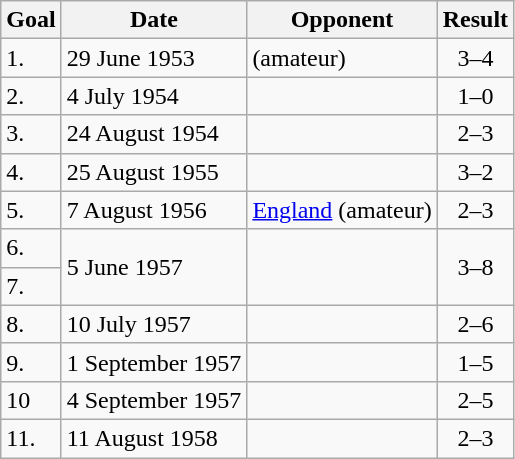<table class="wikitable">
<tr>
<th>Goal</th>
<th>Date</th>
<th>Opponent</th>
<th>Result</th>
</tr>
<tr>
<td>1.</td>
<td>29 June 1953</td>
<td> (amateur)</td>
<td style="text-align:center;">3–4</td>
</tr>
<tr>
<td>2.</td>
<td>4 July 1954</td>
<td></td>
<td style="text-align:center;">1–0</td>
</tr>
<tr>
<td>3.</td>
<td>24 August 1954</td>
<td></td>
<td style="text-align:center;">2–3</td>
</tr>
<tr>
<td>4.</td>
<td>25 August 1955</td>
<td></td>
<td style="text-align:center;">3–2</td>
</tr>
<tr>
<td>5.</td>
<td>7 August 1956</td>
<td> <a href='#'>England</a> (amateur)</td>
<td style="text-align:center;">2–3</td>
</tr>
<tr>
<td>6.</td>
<td rowspan="2">5 June 1957</td>
<td rowspan="2"></td>
<td rowspan="2" style="text-align:center;">3–8</td>
</tr>
<tr>
<td>7.</td>
</tr>
<tr>
<td>8.</td>
<td>10 July 1957</td>
<td></td>
<td style="text-align:center;">2–6</td>
</tr>
<tr>
<td>9.</td>
<td>1 September 1957</td>
<td></td>
<td style="text-align:center;">1–5</td>
</tr>
<tr>
<td>10</td>
<td>4 September 1957</td>
<td></td>
<td style="text-align:center;">2–5</td>
</tr>
<tr>
<td>11.</td>
<td>11 August 1958</td>
<td></td>
<td style="text-align:center;">2–3</td>
</tr>
</table>
